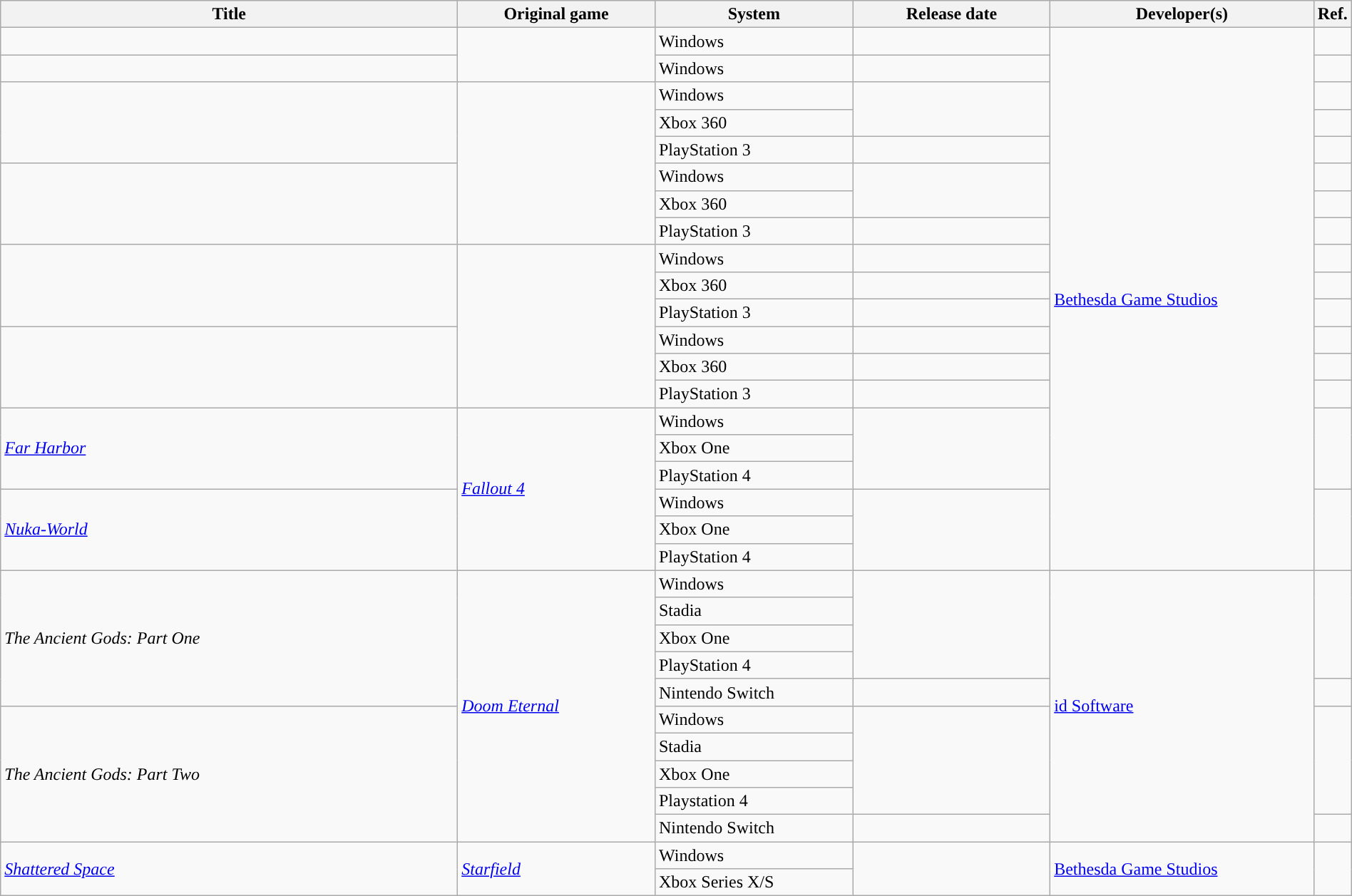<table class="wikitable sortable" style="width: 100%">
<tr>
<th style="width:35%">Title</th>
<th style="width:15%">Original game</th>
<th style="width:15%">System</th>
<th style="width:15%">Release date</th>
<th style="width:40%">Developer(s)</th>
<th style="width:5%" class="unsortable">Ref.</th>
</tr>
<tr>
<td></td>
<td rowspan="2"></td>
<td>Windows</td>
<td> </td>
<td rowspan="20"><a href='#'>Bethesda Game Studios</a></td>
<td style="text-align:center"></td>
</tr>
<tr>
<td></td>
<td>Windows</td>
<td> </td>
<td style="text-align:center"></td>
</tr>
<tr>
<td rowspan="3"></td>
<td rowspan="6"></td>
<td>Windows</td>
<td rowspan="2"></td>
<td style="text-align:center"></td>
</tr>
<tr>
<td>Xbox 360</td>
<td style="text-align:center"></td>
</tr>
<tr>
<td>PlayStation 3</td>
<td></td>
<td style="text-align:center"></td>
</tr>
<tr>
<td rowspan="3"></td>
<td>Windows</td>
<td rowspan="2'"></td>
<td style="text-align:center"></td>
</tr>
<tr>
<td>Xbox 360</td>
<td style="text-align:center"></td>
</tr>
<tr>
<td>PlayStation 3</td>
<td></td>
<td style="text-align:center"></td>
</tr>
<tr>
<td rowspan="3"></td>
<td rowspan="6"></td>
<td>Windows</td>
<td></td>
<td style="text-align:center"></td>
</tr>
<tr>
<td>Xbox 360</td>
<td></td>
<td style="text-align:center"></td>
</tr>
<tr>
<td>PlayStation 3</td>
<td></td>
<td style="text-align:center"></td>
</tr>
<tr>
<td rowspan="3"></td>
<td>Windows</td>
<td></td>
<td style="text-align:center"></td>
</tr>
<tr>
<td>Xbox 360</td>
<td></td>
<td style="text-align:center"></td>
</tr>
<tr>
<td>PlayStation 3</td>
<td></td>
<td style="text-align:center"></td>
</tr>
<tr>
<td rowspan="3"><em><a href='#'>Far Harbor</a></em></td>
<td rowspan="6"><em><a href='#'>Fallout 4</a></em></td>
<td>Windows</td>
<td rowspan="3"></td>
<td style="text-align:center" rowspan="3"></td>
</tr>
<tr>
<td>Xbox One</td>
</tr>
<tr>
<td>PlayStation 4</td>
</tr>
<tr>
<td rowspan="3"><em><a href='#'>Nuka-World</a></em></td>
<td>Windows</td>
<td rowspan="3"></td>
<td style="text-align:center" rowspan="3"></td>
</tr>
<tr>
<td>Xbox One</td>
</tr>
<tr>
<td>PlayStation 4</td>
</tr>
<tr>
<td rowspan="5"><em>The Ancient Gods: Part One</em></td>
<td rowspan="10"><em><a href='#'>Doom Eternal</a></em></td>
<td>Windows</td>
<td rowspan="4"></td>
<td rowspan="10"><a href='#'>id Software</a></td>
<td style="text-align:center" rowspan="4"></td>
</tr>
<tr>
<td>Stadia</td>
</tr>
<tr>
<td>Xbox One</td>
</tr>
<tr>
<td>PlayStation 4</td>
</tr>
<tr>
<td>Nintendo Switch</td>
<td></td>
<td></td>
</tr>
<tr>
<td rowspan="5"><em>The Ancient Gods: Part Two</em></td>
<td>Windows</td>
<td rowspan="4"></td>
<td rowspan="4"></td>
</tr>
<tr>
<td>Stadia</td>
</tr>
<tr>
<td>Xbox One</td>
</tr>
<tr>
<td>Playstation 4</td>
</tr>
<tr>
<td>Nintendo Switch</td>
<td></td>
<td></td>
</tr>
<tr>
<td rowspan="2"><em><a href='#'>Shattered Space</a></em></td>
<td rowspan="2"><em><a href='#'>Starfield</a></em></td>
<td>Windows</td>
<td rowspan="2"></td>
<td rowspan="2"><a href='#'>Bethesda Game Studios</a></td>
<td rowspan="2"></td>
</tr>
<tr>
<td>Xbox Series X/S</td>
</tr>
</table>
